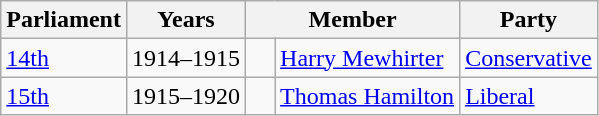<table class="wikitable">
<tr>
<th>Parliament</th>
<th>Years</th>
<th colspan="2">Member</th>
<th>Party</th>
</tr>
<tr>
<td><a href='#'>14th</a></td>
<td>1914–1915</td>
<td rowspan="1" >   </td>
<td rowspan="1"><a href='#'>Harry Mewhirter</a></td>
<td rowspan="1"><a href='#'>Conservative</a></td>
</tr>
<tr>
<td><a href='#'>15th</a></td>
<td>1915–1920</td>
<td rowspan="1" >   </td>
<td rowspan="1"><a href='#'>Thomas Hamilton</a></td>
<td rowspan="1"><a href='#'>Liberal</a></td>
</tr>
</table>
